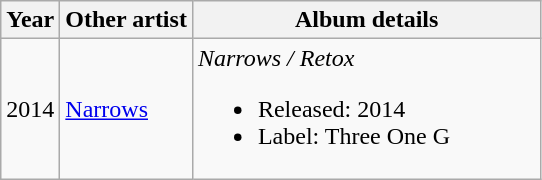<table class="wikitable">
<tr>
<th>Year</th>
<th><strong>Other artist</strong></th>
<th width="225">Album details</th>
</tr>
<tr>
<td>2014</td>
<td><a href='#'>Narrows</a></td>
<td><em>Narrows / Retox</em><br><ul><li>Released: 2014</li><li>Label: Three One G</li></ul></td>
</tr>
</table>
